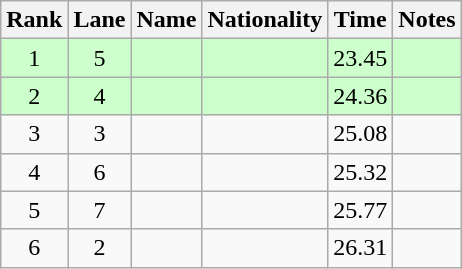<table class="wikitable sortable" style="text-align:center">
<tr>
<th>Rank</th>
<th>Lane</th>
<th>Name</th>
<th>Nationality</th>
<th>Time</th>
<th>Notes</th>
</tr>
<tr bgcolor=ccffcc>
<td>1</td>
<td>5</td>
<td align=left></td>
<td align=left></td>
<td>23.45</td>
<td><strong></strong></td>
</tr>
<tr bgcolor=ccffcc>
<td>2</td>
<td>4</td>
<td align=left></td>
<td align=left></td>
<td>24.36</td>
<td><strong></strong></td>
</tr>
<tr>
<td>3</td>
<td>3</td>
<td align=left></td>
<td align=left></td>
<td>25.08</td>
<td></td>
</tr>
<tr>
<td>4</td>
<td>6</td>
<td align=left></td>
<td align=left></td>
<td>25.32</td>
<td></td>
</tr>
<tr>
<td>5</td>
<td>7</td>
<td align=left></td>
<td align=left></td>
<td>25.77</td>
<td></td>
</tr>
<tr>
<td>6</td>
<td>2</td>
<td align=left></td>
<td align=left></td>
<td>26.31</td>
<td></td>
</tr>
</table>
